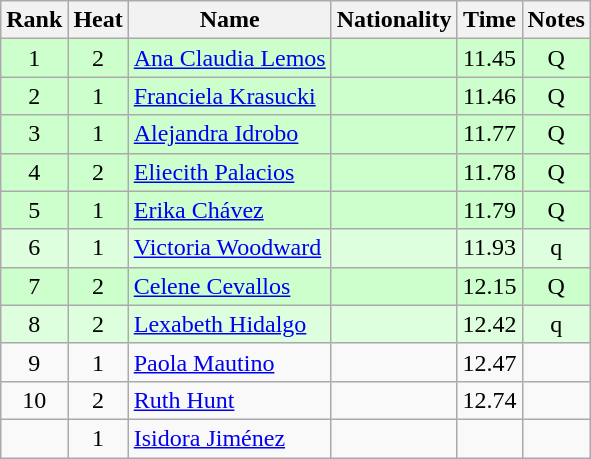<table class="wikitable sortable" style="text-align:center">
<tr>
<th>Rank</th>
<th>Heat</th>
<th>Name</th>
<th>Nationality</th>
<th>Time</th>
<th>Notes</th>
</tr>
<tr bgcolor=ccffcc>
<td>1</td>
<td>2</td>
<td align=left><a href='#'>Ana Claudia Lemos</a></td>
<td align=left></td>
<td>11.45</td>
<td>Q</td>
</tr>
<tr bgcolor=ccffcc>
<td>2</td>
<td>1</td>
<td align=left><a href='#'>Franciela Krasucki</a></td>
<td align=left></td>
<td>11.46</td>
<td>Q</td>
</tr>
<tr bgcolor=ccffcc>
<td>3</td>
<td>1</td>
<td align=left><a href='#'>Alejandra Idrobo</a></td>
<td align=left></td>
<td>11.77</td>
<td>Q</td>
</tr>
<tr bgcolor=ccffcc>
<td>4</td>
<td>2</td>
<td align=left><a href='#'>Eliecith Palacios</a></td>
<td align=left></td>
<td>11.78</td>
<td>Q</td>
</tr>
<tr bgcolor=ccffcc>
<td>5</td>
<td>1</td>
<td align=left><a href='#'>Erika Chávez</a></td>
<td align=left></td>
<td>11.79</td>
<td>Q</td>
</tr>
<tr bgcolor=ddffdd>
<td>6</td>
<td>1</td>
<td align=left><a href='#'>Victoria Woodward</a></td>
<td align=left></td>
<td>11.93</td>
<td>q</td>
</tr>
<tr bgcolor=ccffcc>
<td>7</td>
<td>2</td>
<td align=left><a href='#'>Celene Cevallos</a></td>
<td align=left></td>
<td>12.15</td>
<td>Q</td>
</tr>
<tr bgcolor=ddffdd>
<td>8</td>
<td>2</td>
<td align=left><a href='#'>Lexabeth Hidalgo</a></td>
<td align=left></td>
<td>12.42</td>
<td>q</td>
</tr>
<tr>
<td>9</td>
<td>1</td>
<td align=left><a href='#'>Paola Mautino</a></td>
<td align=left></td>
<td>12.47</td>
<td></td>
</tr>
<tr>
<td>10</td>
<td>2</td>
<td align=left><a href='#'>Ruth Hunt</a></td>
<td align=left></td>
<td>12.74</td>
<td></td>
</tr>
<tr>
<td></td>
<td>1</td>
<td align=left><a href='#'>Isidora Jiménez</a></td>
<td align=left></td>
<td></td>
<td></td>
</tr>
</table>
